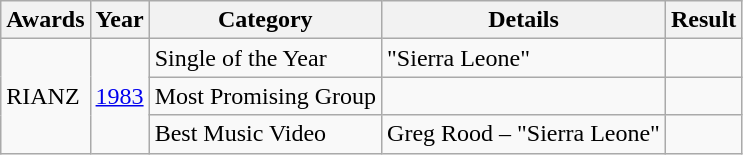<table class="wikitable">
<tr>
<th>Awards</th>
<th>Year</th>
<th>Category</th>
<th>Details</th>
<th>Result</th>
</tr>
<tr>
<td rowspan=3>RIANZ</td>
<td rowspan=3><a href='#'>1983</a></td>
<td>Single of the Year</td>
<td>"Sierra Leone"</td>
<td></td>
</tr>
<tr>
<td>Most Promising Group</td>
<td></td>
<td></td>
</tr>
<tr>
<td>Best Music Video</td>
<td>Greg Rood – "Sierra Leone"</td>
<td></td>
</tr>
</table>
